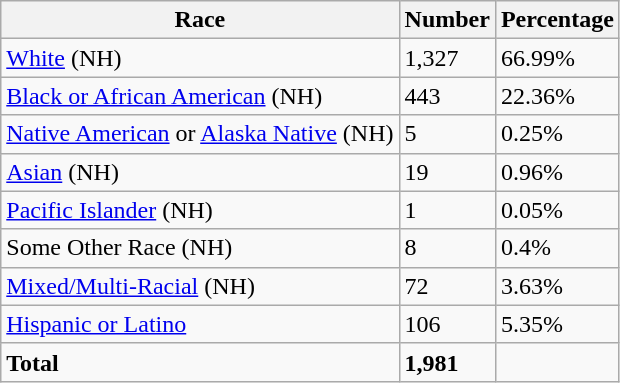<table class="wikitable">
<tr>
<th>Race</th>
<th>Number</th>
<th>Percentage</th>
</tr>
<tr>
<td><a href='#'>White</a> (NH)</td>
<td>1,327</td>
<td>66.99%</td>
</tr>
<tr>
<td><a href='#'>Black or African American</a> (NH)</td>
<td>443</td>
<td>22.36%</td>
</tr>
<tr>
<td><a href='#'>Native American</a> or <a href='#'>Alaska Native</a> (NH)</td>
<td>5</td>
<td>0.25%</td>
</tr>
<tr>
<td><a href='#'>Asian</a> (NH)</td>
<td>19</td>
<td>0.96%</td>
</tr>
<tr>
<td><a href='#'>Pacific Islander</a> (NH)</td>
<td>1</td>
<td>0.05%</td>
</tr>
<tr>
<td>Some Other Race (NH)</td>
<td>8</td>
<td>0.4%</td>
</tr>
<tr>
<td><a href='#'>Mixed/Multi-Racial</a> (NH)</td>
<td>72</td>
<td>3.63%</td>
</tr>
<tr>
<td><a href='#'>Hispanic or Latino</a></td>
<td>106</td>
<td>5.35%</td>
</tr>
<tr>
<td><strong>Total</strong></td>
<td><strong>1,981</strong></td>
<td></td>
</tr>
</table>
